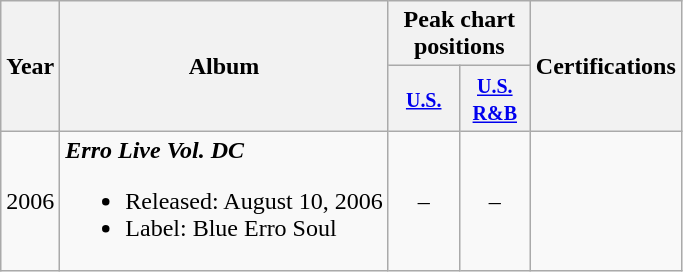<table class="wikitable">
<tr>
<th rowspan="2">Year</th>
<th rowspan="2">Album</th>
<th colspan="2">Peak chart positions</th>
<th rowspan="2">Certifications</th>
</tr>
<tr>
<th width=40><small><a href='#'>U.S.</a></small><br></th>
<th width=40><small><a href='#'>U.S. R&B</a></small><br></th>
</tr>
<tr>
<td>2006</td>
<td><strong><em>Erro Live Vol. DC</em></strong><br><ul><li>Released: August 10, 2006</li><li>Label: Blue Erro Soul</li></ul></td>
<td align="center">–</td>
<td align="center">–</td>
<td></td>
</tr>
</table>
